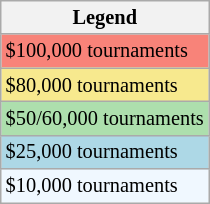<table class=wikitable style="font-size:85%">
<tr>
<th>Legend</th>
</tr>
<tr style="background:#f88379;">
<td>$100,000 tournaments</td>
</tr>
<tr style="background:#f7e98e;">
<td>$80,000 tournaments</td>
</tr>
<tr style="background:#addfad;">
<td>$50/60,000 tournaments</td>
</tr>
<tr style="background:lightblue;">
<td>$25,000 tournaments</td>
</tr>
<tr style="background:#f0f8ff;">
<td>$10,000 tournaments</td>
</tr>
</table>
